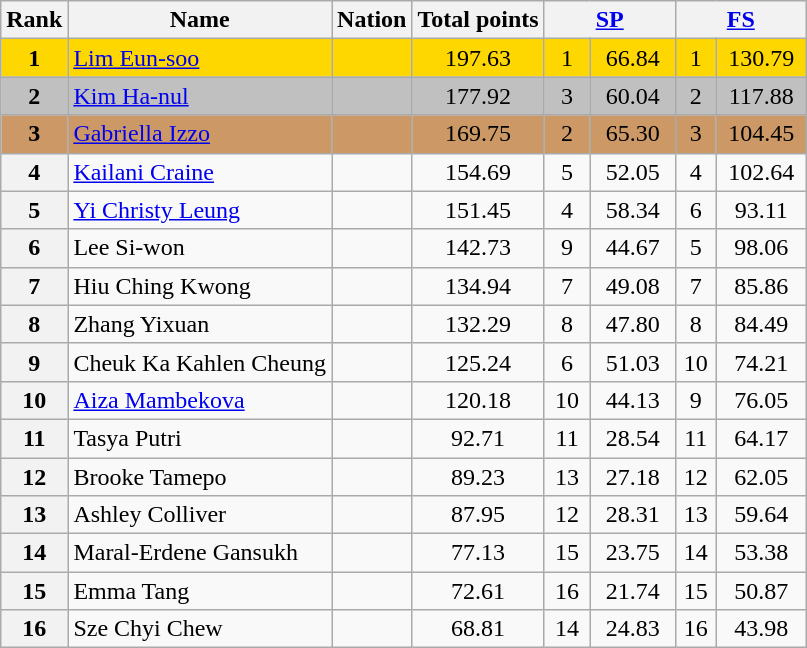<table class="wikitable sortable">
<tr>
<th>Rank</th>
<th>Name</th>
<th>Nation</th>
<th>Total points</th>
<th colspan="2" width="80px"><a href='#'>SP</a></th>
<th colspan="2" width="80px"><a href='#'>FS</a></th>
</tr>
<tr bgcolor="gold">
<td align="center"><strong>1</strong></td>
<td><a href='#'>Lim Eun-soo</a></td>
<td></td>
<td align="center">197.63</td>
<td align="center">1</td>
<td align="center">66.84</td>
<td align="center">1</td>
<td align="center">130.79</td>
</tr>
<tr bgcolor="silver">
<td align="center"><strong>2</strong></td>
<td><a href='#'>Kim Ha-nul</a></td>
<td></td>
<td align="center">177.92</td>
<td align="center">3</td>
<td align="center">60.04</td>
<td align="center">2</td>
<td align="center">117.88</td>
</tr>
<tr bgcolor="cc9966">
<td align="center"><strong>3</strong></td>
<td><a href='#'>Gabriella Izzo</a></td>
<td></td>
<td align="center">169.75</td>
<td align="center">2</td>
<td align="center">65.30</td>
<td align="center">3</td>
<td align="center">104.45</td>
</tr>
<tr>
<th>4</th>
<td><a href='#'>Kailani Craine</a></td>
<td></td>
<td align="center">154.69</td>
<td align="center">5</td>
<td align="center">52.05</td>
<td align="center">4</td>
<td align="center">102.64</td>
</tr>
<tr>
<th>5</th>
<td><a href='#'>Yi Christy Leung</a></td>
<td></td>
<td align="center">151.45</td>
<td align="center">4</td>
<td align="center">58.34</td>
<td align="center">6</td>
<td align="center">93.11</td>
</tr>
<tr>
<th>6</th>
<td>Lee Si-won</td>
<td></td>
<td align="center">142.73</td>
<td align="center">9</td>
<td align="center">44.67</td>
<td align="center">5</td>
<td align="center">98.06</td>
</tr>
<tr>
<th>7</th>
<td>Hiu Ching Kwong</td>
<td></td>
<td align="center">134.94</td>
<td align="center">7</td>
<td align="center">49.08</td>
<td align="center">7</td>
<td align="center">85.86</td>
</tr>
<tr>
<th>8</th>
<td>Zhang Yixuan</td>
<td></td>
<td align="center">132.29</td>
<td align="center">8</td>
<td align="center">47.80</td>
<td align="center">8</td>
<td align="center">84.49</td>
</tr>
<tr>
<th>9</th>
<td>Cheuk Ka Kahlen Cheung</td>
<td></td>
<td align="center">125.24</td>
<td align="center">6</td>
<td align="center">51.03</td>
<td align="center">10</td>
<td align="center">74.21</td>
</tr>
<tr>
<th>10</th>
<td><a href='#'>Aiza Mambekova</a></td>
<td></td>
<td align="center">120.18</td>
<td align="center">10</td>
<td align="center">44.13</td>
<td align="center">9</td>
<td align="center">76.05</td>
</tr>
<tr>
<th>11</th>
<td>Tasya Putri</td>
<td></td>
<td align="center">92.71</td>
<td align="center">11</td>
<td align="center">28.54</td>
<td align="center">11</td>
<td align="center">64.17</td>
</tr>
<tr>
<th>12</th>
<td>Brooke Tamepo</td>
<td></td>
<td align="center">89.23</td>
<td align="center">13</td>
<td align="center">27.18</td>
<td align="center">12</td>
<td align="center">62.05</td>
</tr>
<tr>
<th>13</th>
<td>Ashley Colliver</td>
<td></td>
<td align="center">87.95</td>
<td align="center">12</td>
<td align="center">28.31</td>
<td align="center">13</td>
<td align="center">59.64</td>
</tr>
<tr>
<th>14</th>
<td>Maral-Erdene Gansukh</td>
<td></td>
<td align="center">77.13</td>
<td align="center">15</td>
<td align="center">23.75</td>
<td align="center">14</td>
<td align="center">53.38</td>
</tr>
<tr>
<th>15</th>
<td>Emma Tang</td>
<td></td>
<td align="center">72.61</td>
<td align="center">16</td>
<td align="center">21.74</td>
<td align="center">15</td>
<td align="center">50.87</td>
</tr>
<tr>
<th>16</th>
<td>Sze Chyi Chew</td>
<td></td>
<td align="center">68.81</td>
<td align="center">14</td>
<td align="center">24.83</td>
<td align="center">16</td>
<td align="center">43.98</td>
</tr>
</table>
